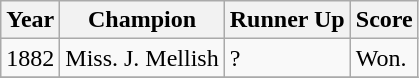<table class="wikitable sortable">
<tr>
<th>Year</th>
<th>Champion</th>
<th>Runner Up</th>
<th>Score</th>
</tr>
<tr>
<td>1882</td>
<td>  Miss. J. Mellish</td>
<td> ?</td>
<td>Won.</td>
</tr>
<tr>
</tr>
</table>
